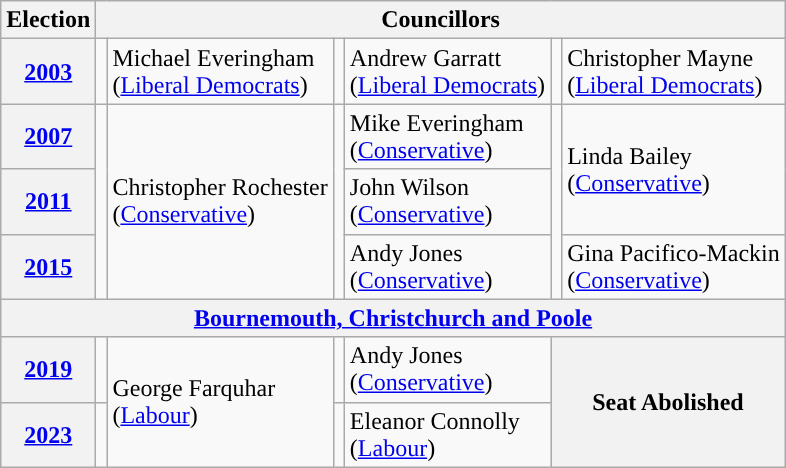<table class="wikitable">
<tr>
<th>Election</th>
<th colspan="6">Councillors</th>
</tr>
<tr>
<th><a href='#'>2003</a></th>
<td rowspan="1;" style="background-color: "></td>
<td>Michael Everingham<br>(<a href='#'>Liberal Democrats</a>)</td>
<td rowspan="1;" style="background-color: "></td>
<td>Andrew Garratt<br>(<a href='#'>Liberal Democrats</a>)</td>
<td rowspan="1;" style="background-color: "></td>
<td>Christopher Mayne<br>(<a href='#'>Liberal Democrats</a>)</td>
</tr>
<tr>
<th><a href='#'>2007</a></th>
<td rowspan="3" style="background-color: "></td>
<td rowspan="3">Christopher Rochester<br>(<a href='#'>Conservative</a>)</td>
<td rowspan="3" style="background-color: "></td>
<td>Mike Everingham<br>(<a href='#'>Conservative</a>)</td>
<td rowspan="3" style="background-color: "></td>
<td rowspan="2">Linda Bailey<br>(<a href='#'>Conservative</a>)</td>
</tr>
<tr>
<th><a href='#'>2011</a></th>
<td>John Wilson<br>(<a href='#'>Conservative</a>)</td>
</tr>
<tr>
<th><a href='#'>2015</a></th>
<td>Andy Jones<br>(<a href='#'>Conservative</a>)</td>
<td>Gina Pacifico-Mackin<br>(<a href='#'>Conservative</a>)</td>
</tr>
<tr>
<th colspan="7"><a href='#'>Bournemouth, Christchurch and Poole</a></th>
</tr>
<tr>
<th><a href='#'>2019</a></th>
<td rowspan="1;" style="background-color: "></td>
<td rowspan="2">George Farquhar<br>(<a href='#'>Labour</a>)</td>
<td rowspan="1;" style="background-color: "></td>
<td rowspan="1">Andy Jones<br>(<a href='#'>Conservative</a>)</td>
<th colspan="2" rowspan="2">Seat Abolished</th>
</tr>
<tr>
<th><a href='#'>2023</a></th>
<td rowspan="1;" style="background-color: "></td>
<td rowspan="1;" style="background-color: "></td>
<td rowspan="1">Eleanor Connolly<br>(<a href='#'>Labour</a>)</td>
</tr>
</table>
